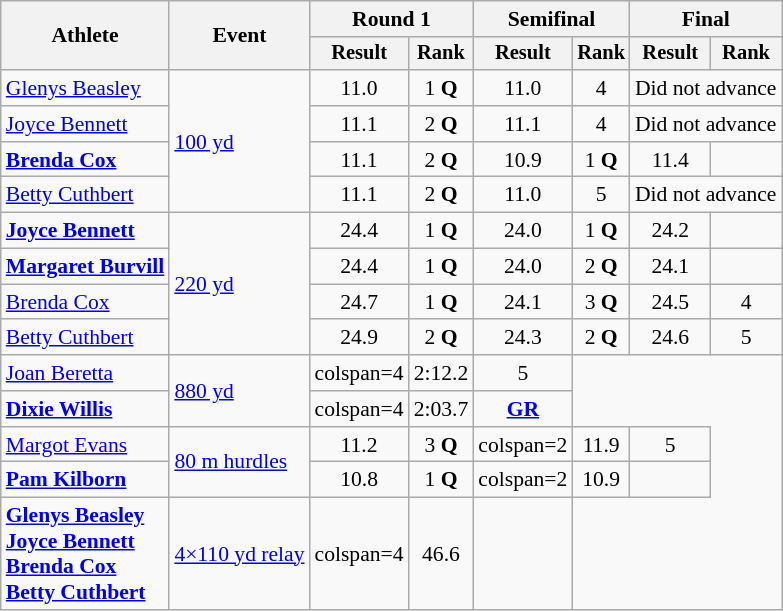<table class=wikitable style=font-size:90%>
<tr>
<th rowspan=2>Athlete</th>
<th rowspan=2>Event</th>
<th colspan=2>Round 1</th>
<th colspan=2>Semifinal</th>
<th colspan=2>Final</th>
</tr>
<tr style=font-size:95%>
<th>Result</th>
<th>Rank</th>
<th>Result</th>
<th>Rank</th>
<th>Result</th>
<th>Rank</th>
</tr>
<tr align=center>
<td align=left><a href='#'>Glenys Beasley</a></td>
<td align=left rowspan=4><a href='#'>100 yd</a></td>
<td>11.0</td>
<td>1 <strong>Q</strong></td>
<td>11.0</td>
<td>4</td>
<td colspan=2>Did not advance</td>
</tr>
<tr align=center>
<td align=left><a href='#'>Joyce Bennett</a></td>
<td>11.1</td>
<td>2 <strong>Q</strong></td>
<td>11.1</td>
<td>4</td>
<td colspan=2>Did not advance</td>
</tr>
<tr align=center>
<td align=left><strong><a href='#'>Brenda Cox</a></strong></td>
<td>11.1</td>
<td>2 <strong>Q</strong></td>
<td>10.9</td>
<td>1 <strong>Q</strong></td>
<td>11.4</td>
<td></td>
</tr>
<tr align=center>
<td align=left><a href='#'>Betty Cuthbert</a></td>
<td>11.1</td>
<td>2 <strong>Q</strong></td>
<td>11.0</td>
<td>5</td>
<td colspan=2>Did not advance</td>
</tr>
<tr align=center>
<td align=left><strong><a href='#'>Joyce Bennett</a></strong></td>
<td align=left rowspan=4><a href='#'>220 yd</a></td>
<td>24.4</td>
<td>1 <strong>Q</strong></td>
<td>24.0</td>
<td>1 <strong>Q</strong></td>
<td>24.2</td>
<td></td>
</tr>
<tr align=center>
<td align=left><strong><a href='#'>Margaret Burvill</a></strong></td>
<td>24.4</td>
<td>1 <strong>Q</strong></td>
<td>24.0</td>
<td>2 <strong>Q</strong></td>
<td>24.1</td>
<td></td>
</tr>
<tr align=center>
<td align=left><a href='#'>Brenda Cox</a></td>
<td>24.7</td>
<td>1 <strong>Q</strong></td>
<td>24.1</td>
<td>3 <strong>Q</strong></td>
<td>24.5</td>
<td>4</td>
</tr>
<tr align=center>
<td align=left><a href='#'>Betty Cuthbert</a></td>
<td>24.9</td>
<td>2 <strong>Q</strong></td>
<td>24.3</td>
<td>2 <strong>Q</strong></td>
<td>24.6</td>
<td>5</td>
</tr>
<tr align=center>
<td align=left><a href='#'>Joan Beretta</a></td>
<td align=left rowspan=2><a href='#'>880 yd</a></td>
<td>colspan=4 </td>
<td>2:12.2</td>
<td>5</td>
</tr>
<tr align=center>
<td align=left><strong><a href='#'>Dixie Willis</a></strong></td>
<td>colspan=4 </td>
<td>2:03.7</td>
<td> <strong><a href='#'>GR</a></strong></td>
</tr>
<tr align=center>
<td align=left><a href='#'>Margot Evans</a></td>
<td align=left rowspan=2><a href='#'>80 m hurdles</a></td>
<td>11.2</td>
<td>3 <strong>Q</strong></td>
<td>colspan=2 </td>
<td>11.9</td>
<td>5</td>
</tr>
<tr align=center>
<td align=left><strong><a href='#'>Pam Kilborn</a></strong></td>
<td>10.8</td>
<td>1 <strong>Q</strong></td>
<td>colspan=2 </td>
<td>10.9</td>
<td></td>
</tr>
<tr align=center>
<td align=left><strong><a href='#'>Glenys Beasley</a><br><a href='#'>Joyce Bennett</a><br><a href='#'>Brenda Cox</a><br><a href='#'>Betty Cuthbert</a></strong></td>
<td align=left><a href='#'>4×110 yd relay</a></td>
<td>colspan=4 </td>
<td>46.6</td>
<td></td>
</tr>
</table>
